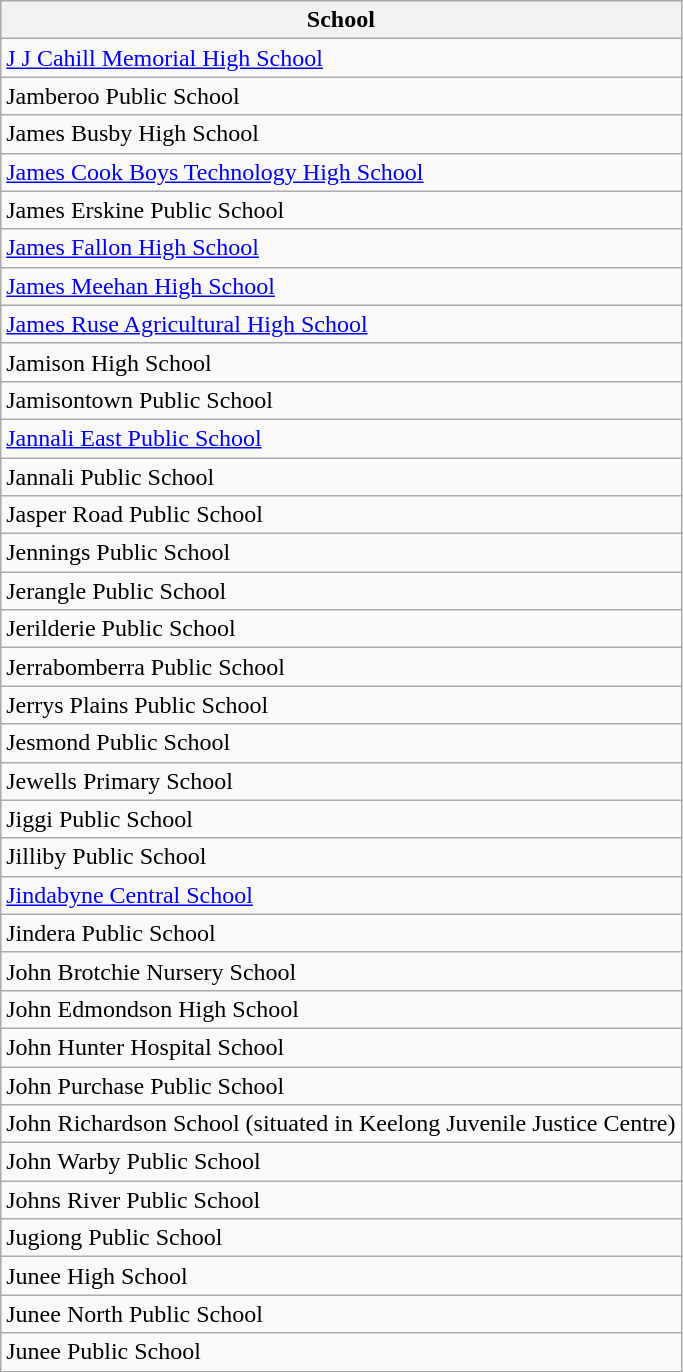<table class="wikitable">
<tr>
<th>School</th>
</tr>
<tr>
<td><a href='#'>J J Cahill Memorial High School</a></td>
</tr>
<tr>
<td>Jamberoo Public School</td>
</tr>
<tr>
<td>James Busby High School</td>
</tr>
<tr>
<td><a href='#'>James Cook Boys Technology High School</a></td>
</tr>
<tr>
<td>James Erskine Public School</td>
</tr>
<tr>
<td><a href='#'>James Fallon High School</a></td>
</tr>
<tr>
<td><a href='#'>James Meehan High School</a></td>
</tr>
<tr>
<td><a href='#'>James Ruse Agricultural High School</a></td>
</tr>
<tr>
<td>Jamison High School</td>
</tr>
<tr>
<td>Jamisontown Public School</td>
</tr>
<tr>
<td><a href='#'>Jannali East Public School</a></td>
</tr>
<tr>
<td>Jannali Public School</td>
</tr>
<tr>
<td>Jasper Road Public School</td>
</tr>
<tr>
<td>Jennings Public School</td>
</tr>
<tr>
<td>Jerangle Public School</td>
</tr>
<tr>
<td>Jerilderie Public School</td>
</tr>
<tr>
<td>Jerrabomberra Public School</td>
</tr>
<tr>
<td>Jerrys Plains Public School</td>
</tr>
<tr>
<td>Jesmond Public School</td>
</tr>
<tr>
<td>Jewells Primary School</td>
</tr>
<tr>
<td>Jiggi Public School</td>
</tr>
<tr>
<td>Jilliby Public School</td>
</tr>
<tr>
<td><a href='#'>Jindabyne Central School</a></td>
</tr>
<tr>
<td>Jindera Public School</td>
</tr>
<tr>
<td>John Brotchie Nursery School</td>
</tr>
<tr>
<td>John Edmondson High School</td>
</tr>
<tr>
<td>John Hunter Hospital School</td>
</tr>
<tr>
<td>John Purchase Public School</td>
</tr>
<tr>
<td>John Richardson School (situated in Keelong Juvenile Justice Centre)</td>
</tr>
<tr>
<td>John Warby Public School</td>
</tr>
<tr>
<td>Johns River Public School</td>
</tr>
<tr>
<td>Jugiong Public School</td>
</tr>
<tr>
<td>Junee High School</td>
</tr>
<tr>
<td>Junee North Public School</td>
</tr>
<tr>
<td>Junee Public School</td>
</tr>
</table>
